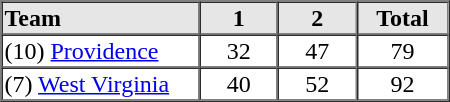<table border=1 cellspacing=0 width=300 style="margin-left:3em;">
<tr style="text-align:center; background-color:#e6e6e6;">
<th align=left width=25%>Team</th>
<th width=10%>1</th>
<th width=10%>2</th>
<th width=10%>Total</th>
</tr>
<tr style="text-align:center;">
<td align=left>(10) <a href='#'>Providence</a></td>
<td>32</td>
<td>47</td>
<td>79</td>
</tr>
<tr style="text-align:center;">
<td align=left>(7) <a href='#'>West Virginia</a></td>
<td>40</td>
<td>52</td>
<td>92</td>
</tr>
<tr style="text-align:center;">
</tr>
</table>
